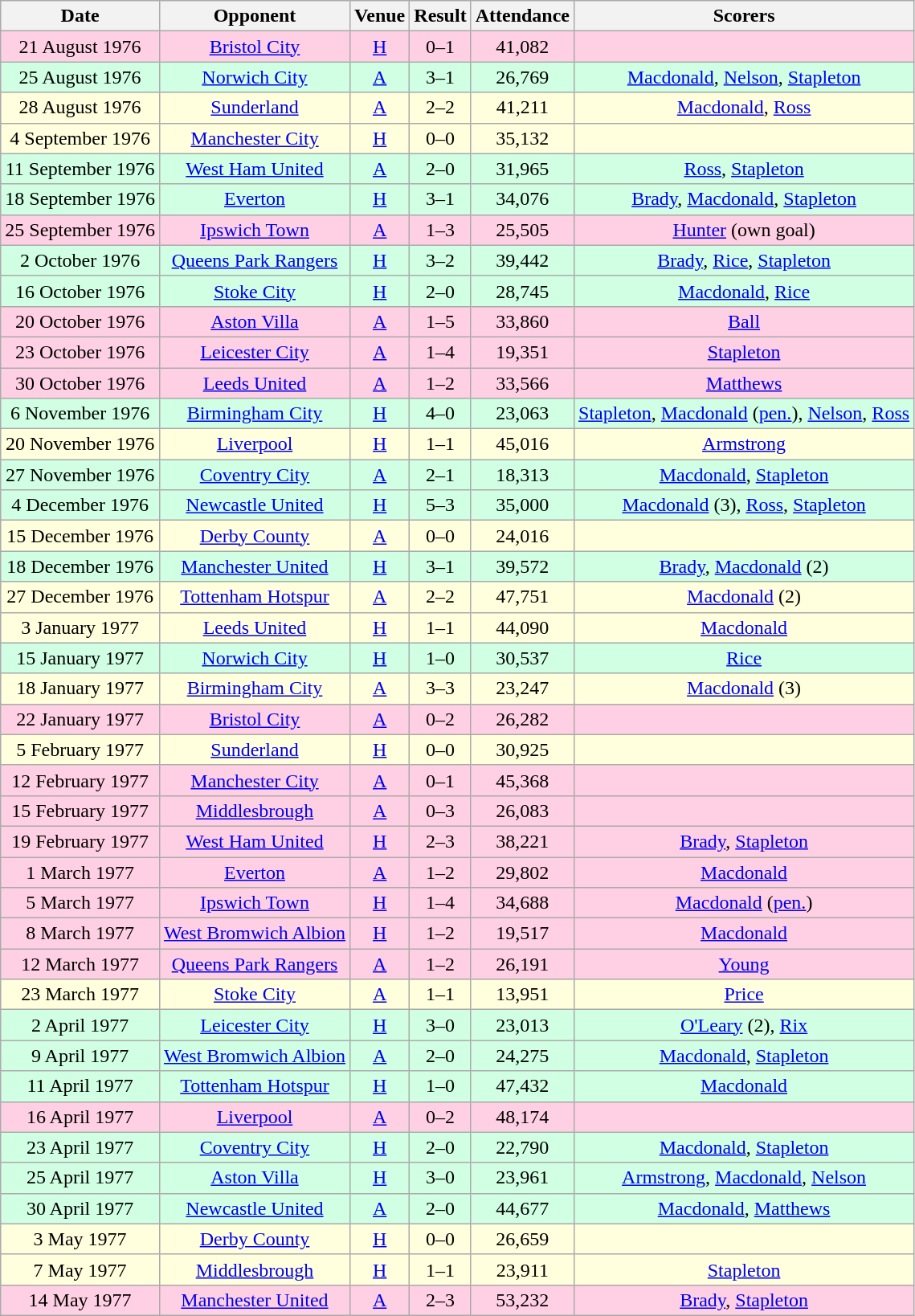<table class="wikitable sortable" style="font-size:100%; text-align:center">
<tr>
<th>Date</th>
<th>Opponent</th>
<th>Venue</th>
<th>Result</th>
<th>Attendance</th>
<th>Scorers</th>
</tr>
<tr style="background-color: #ffd0e3;">
<td>21 August 1976</td>
<td><a href='#'>Bristol City</a></td>
<td><a href='#'>H</a></td>
<td>0–1</td>
<td>41,082</td>
<td></td>
</tr>
<tr style="background-color: #d0ffe3;">
<td>25 August 1976</td>
<td><a href='#'>Norwich City</a></td>
<td><a href='#'>A</a></td>
<td>3–1</td>
<td>26,769</td>
<td><a href='#'>Macdonald</a>, <a href='#'>Nelson</a>, <a href='#'>Stapleton</a></td>
</tr>
<tr style="background-color: #ffffdd;">
<td>28 August 1976</td>
<td><a href='#'>Sunderland</a></td>
<td><a href='#'>A</a></td>
<td>2–2</td>
<td>41,211</td>
<td><a href='#'>Macdonald</a>, <a href='#'>Ross</a></td>
</tr>
<tr style="background-color: #ffffdd;">
<td>4 September 1976</td>
<td><a href='#'>Manchester City</a></td>
<td><a href='#'>H</a></td>
<td>0–0</td>
<td>35,132</td>
<td></td>
</tr>
<tr style="background-color: #d0ffe3;">
<td>11 September 1976</td>
<td><a href='#'>West Ham United</a></td>
<td><a href='#'>A</a></td>
<td>2–0</td>
<td>31,965</td>
<td><a href='#'>Ross</a>, <a href='#'>Stapleton</a></td>
</tr>
<tr style="background-color: #d0ffe3;">
<td>18 September 1976</td>
<td><a href='#'>Everton</a></td>
<td><a href='#'>H</a></td>
<td>3–1</td>
<td>34,076</td>
<td><a href='#'>Brady</a>, <a href='#'>Macdonald</a>, <a href='#'>Stapleton</a></td>
</tr>
<tr style="background-color: #ffd0e3;">
<td>25 September 1976</td>
<td><a href='#'>Ipswich Town</a></td>
<td><a href='#'>A</a></td>
<td>1–3</td>
<td>25,505</td>
<td><a href='#'>Hunter</a> (own goal)</td>
</tr>
<tr style="background-color: #d0ffe3;">
<td>2 October 1976</td>
<td><a href='#'>Queens Park Rangers</a></td>
<td><a href='#'>H</a></td>
<td>3–2</td>
<td>39,442</td>
<td><a href='#'>Brady</a>, <a href='#'>Rice</a>, <a href='#'>Stapleton</a></td>
</tr>
<tr style="background-color: #d0ffe3;">
<td>16 October 1976</td>
<td><a href='#'>Stoke City</a></td>
<td><a href='#'>H</a></td>
<td>2–0</td>
<td>28,745</td>
<td><a href='#'>Macdonald</a>, <a href='#'>Rice</a></td>
</tr>
<tr style="background-color: #ffd0e3;">
<td>20 October 1976</td>
<td><a href='#'>Aston Villa</a></td>
<td><a href='#'>A</a></td>
<td>1–5</td>
<td>33,860</td>
<td><a href='#'>Ball</a></td>
</tr>
<tr style="background-color: #ffd0e3;">
<td>23 October 1976</td>
<td><a href='#'>Leicester City</a></td>
<td><a href='#'>A</a></td>
<td>1–4</td>
<td>19,351</td>
<td><a href='#'>Stapleton</a></td>
</tr>
<tr style="background-color: #ffd0e3;">
<td>30 October 1976</td>
<td><a href='#'>Leeds United</a></td>
<td><a href='#'>A</a></td>
<td>1–2</td>
<td>33,566</td>
<td><a href='#'>Matthews</a></td>
</tr>
<tr style="background-color: #d0ffe3;">
<td>6 November 1976</td>
<td><a href='#'>Birmingham City</a></td>
<td><a href='#'>H</a></td>
<td>4–0</td>
<td>23,063</td>
<td><a href='#'>Stapleton</a>, <a href='#'>Macdonald</a> (<a href='#'>pen.</a>), <a href='#'>Nelson</a>, <a href='#'>Ross</a></td>
</tr>
<tr style="background-color: #ffffdd;">
<td>20 November 1976</td>
<td><a href='#'>Liverpool</a></td>
<td><a href='#'>H</a></td>
<td>1–1</td>
<td>45,016</td>
<td><a href='#'>Armstrong</a></td>
</tr>
<tr style="background-color: #d0ffe3;">
<td>27 November 1976</td>
<td><a href='#'>Coventry City</a></td>
<td><a href='#'>A</a></td>
<td>2–1</td>
<td>18,313</td>
<td><a href='#'>Macdonald</a>, <a href='#'>Stapleton</a></td>
</tr>
<tr style="background-color: #d0ffe3;">
<td>4 December 1976</td>
<td><a href='#'>Newcastle United</a></td>
<td><a href='#'>H</a></td>
<td>5–3</td>
<td>35,000</td>
<td><a href='#'>Macdonald</a> (3), <a href='#'>Ross</a>, <a href='#'>Stapleton</a></td>
</tr>
<tr style="background-color: #ffffdd;">
<td>15 December 1976</td>
<td><a href='#'>Derby County</a></td>
<td><a href='#'>A</a></td>
<td>0–0</td>
<td>24,016</td>
<td></td>
</tr>
<tr style="background-color: #d0ffe3;">
<td>18 December 1976</td>
<td><a href='#'>Manchester United</a></td>
<td><a href='#'>H</a></td>
<td>3–1</td>
<td>39,572</td>
<td><a href='#'>Brady</a>, <a href='#'>Macdonald</a> (2)</td>
</tr>
<tr style="background-color: #ffffdd;">
<td>27 December 1976</td>
<td><a href='#'>Tottenham Hotspur</a></td>
<td><a href='#'>A</a></td>
<td>2–2</td>
<td>47,751</td>
<td><a href='#'>Macdonald</a> (2)</td>
</tr>
<tr style="background-color: #ffffdd;">
<td>3 January 1977</td>
<td><a href='#'>Leeds United</a></td>
<td><a href='#'>H</a></td>
<td>1–1</td>
<td>44,090</td>
<td><a href='#'>Macdonald</a></td>
</tr>
<tr style="background-color: #d0ffe3;">
<td>15 January 1977</td>
<td><a href='#'>Norwich City</a></td>
<td><a href='#'>H</a></td>
<td>1–0</td>
<td>30,537</td>
<td><a href='#'>Rice</a></td>
</tr>
<tr style="background-color: #ffffdd;">
<td>18 January 1977</td>
<td><a href='#'>Birmingham City</a></td>
<td><a href='#'>A</a></td>
<td>3–3</td>
<td>23,247</td>
<td><a href='#'>Macdonald</a> (3)</td>
</tr>
<tr style="background-color: #ffd0e3;">
<td>22 January 1977</td>
<td><a href='#'>Bristol City</a></td>
<td><a href='#'>A</a></td>
<td>0–2</td>
<td>26,282</td>
<td></td>
</tr>
<tr style="background-color: #ffffdd;">
<td>5 February 1977</td>
<td><a href='#'>Sunderland</a></td>
<td><a href='#'>H</a></td>
<td>0–0</td>
<td>30,925</td>
<td></td>
</tr>
<tr style="background-color: #ffd0e3;">
<td>12 February 1977</td>
<td><a href='#'>Manchester City</a></td>
<td><a href='#'>A</a></td>
<td>0–1</td>
<td>45,368</td>
<td></td>
</tr>
<tr style="background-color: #ffd0e3;">
<td>15 February 1977</td>
<td><a href='#'>Middlesbrough</a></td>
<td><a href='#'>A</a></td>
<td>0–3</td>
<td>26,083</td>
<td></td>
</tr>
<tr style="background-color: #ffd0e3;">
<td>19 February 1977</td>
<td><a href='#'>West Ham United</a></td>
<td><a href='#'>H</a></td>
<td>2–3</td>
<td>38,221</td>
<td><a href='#'>Brady</a>, <a href='#'>Stapleton</a></td>
</tr>
<tr style="background-color: #ffd0e3;">
<td>1 March 1977</td>
<td><a href='#'>Everton</a></td>
<td><a href='#'>A</a></td>
<td>1–2</td>
<td>29,802</td>
<td><a href='#'>Macdonald</a></td>
</tr>
<tr style="background-color: #ffd0e3;">
<td>5 March 1977</td>
<td><a href='#'>Ipswich Town</a></td>
<td><a href='#'>H</a></td>
<td>1–4</td>
<td>34,688</td>
<td><a href='#'>Macdonald</a> (<a href='#'>pen.</a>)</td>
</tr>
<tr style="background-color: #ffd0e3;">
<td>8 March 1977</td>
<td><a href='#'>West Bromwich Albion</a></td>
<td><a href='#'>H</a></td>
<td>1–2</td>
<td>19,517</td>
<td><a href='#'>Macdonald</a></td>
</tr>
<tr style="background-color: #ffd0e3;">
<td>12 March 1977</td>
<td><a href='#'>Queens Park Rangers</a></td>
<td><a href='#'>A</a></td>
<td>1–2</td>
<td>26,191</td>
<td><a href='#'>Young</a></td>
</tr>
<tr style="background-color: #ffffdd;">
<td>23 March 1977</td>
<td><a href='#'>Stoke City</a></td>
<td><a href='#'>A</a></td>
<td>1–1</td>
<td>13,951</td>
<td><a href='#'>Price</a></td>
</tr>
<tr style="background-color: #d0ffe3;">
<td>2 April 1977</td>
<td><a href='#'>Leicester City</a></td>
<td><a href='#'>H</a></td>
<td>3–0</td>
<td>23,013</td>
<td><a href='#'>O'Leary</a> (2), <a href='#'>Rix</a></td>
</tr>
<tr style="background-color: #d0ffe3;">
<td>9 April 1977</td>
<td><a href='#'>West Bromwich Albion</a></td>
<td><a href='#'>A</a></td>
<td>2–0</td>
<td>24,275</td>
<td><a href='#'>Macdonald</a>, <a href='#'>Stapleton</a></td>
</tr>
<tr style="background-color: #d0ffe3;">
<td>11 April 1977</td>
<td><a href='#'>Tottenham Hotspur</a></td>
<td><a href='#'>H</a></td>
<td>1–0</td>
<td>47,432</td>
<td><a href='#'>Macdonald</a></td>
</tr>
<tr style="background-color: #ffd0e3;">
<td>16 April 1977</td>
<td><a href='#'>Liverpool</a></td>
<td><a href='#'>A</a></td>
<td>0–2</td>
<td>48,174</td>
<td></td>
</tr>
<tr style="background-color: #d0ffe3;">
<td>23 April 1977</td>
<td><a href='#'>Coventry City</a></td>
<td><a href='#'>H</a></td>
<td>2–0</td>
<td>22,790</td>
<td><a href='#'>Macdonald</a>, <a href='#'>Stapleton</a></td>
</tr>
<tr style="background-color: #d0ffe3;">
<td>25 April 1977</td>
<td><a href='#'>Aston Villa</a></td>
<td><a href='#'>H</a></td>
<td>3–0</td>
<td>23,961</td>
<td><a href='#'>Armstrong</a>, <a href='#'>Macdonald</a>, <a href='#'>Nelson</a></td>
</tr>
<tr style="background-color: #d0ffe3;">
<td>30 April 1977</td>
<td><a href='#'>Newcastle United</a></td>
<td><a href='#'>A</a></td>
<td>2–0</td>
<td>44,677</td>
<td><a href='#'>Macdonald</a>, <a href='#'>Matthews</a></td>
</tr>
<tr style="background-color: #ffffdd;">
<td>3 May 1977</td>
<td><a href='#'>Derby County</a></td>
<td><a href='#'>H</a></td>
<td>0–0</td>
<td>26,659</td>
<td></td>
</tr>
<tr style="background-color: #ffffdd;">
<td>7 May 1977</td>
<td><a href='#'>Middlesbrough</a></td>
<td><a href='#'>H</a></td>
<td>1–1</td>
<td>23,911</td>
<td><a href='#'>Stapleton</a></td>
</tr>
<tr style="background-color: #ffd0e3;">
<td>14 May 1977</td>
<td><a href='#'>Manchester United</a></td>
<td><a href='#'>A</a></td>
<td>2–3</td>
<td>53,232</td>
<td><a href='#'>Brady</a>, <a href='#'>Stapleton</a></td>
</tr>
</table>
